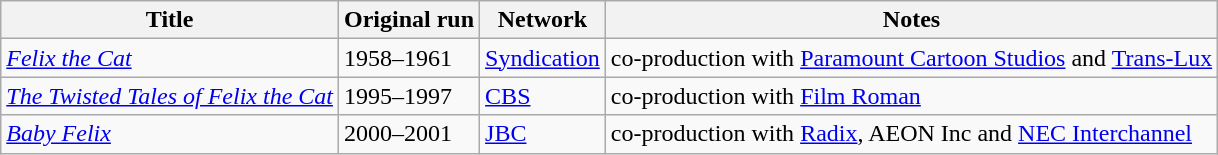<table class="wikitable sortable">
<tr>
<th>Title</th>
<th>Original run</th>
<th>Network</th>
<th>Notes</th>
</tr>
<tr>
<td><em><a href='#'>Felix the Cat</a></em></td>
<td>1958–1961</td>
<td><a href='#'>Syndication</a></td>
<td>co-production with <a href='#'>Paramount Cartoon Studios</a> and <a href='#'>Trans-Lux</a></td>
</tr>
<tr>
<td><em><a href='#'>The Twisted Tales of Felix the Cat</a></em></td>
<td>1995–1997</td>
<td><a href='#'>CBS</a></td>
<td>co-production with <a href='#'>Film Roman</a></td>
</tr>
<tr>
<td><em><a href='#'>Baby Felix</a></em></td>
<td>2000–2001</td>
<td><a href='#'>JBC</a></td>
<td>co-production with <a href='#'>Radix</a>, AEON Inc and <a href='#'>NEC Interchannel</a></td>
</tr>
</table>
